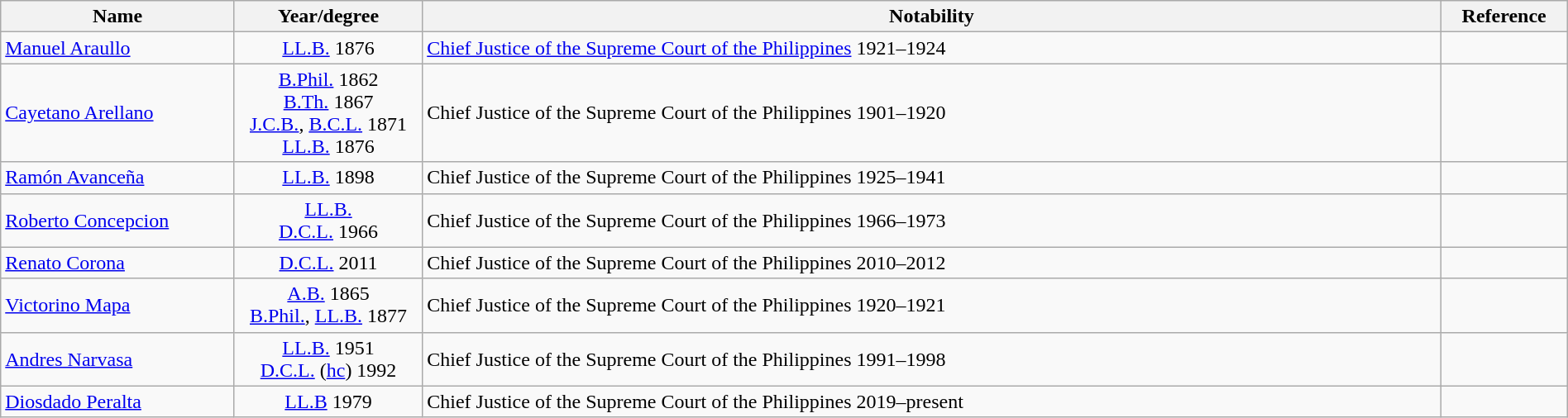<table class="wikitable sortable" style="width:100%;">
<tr>
<th style="width:*;">Name</th>
<th style="width:12%;">Year/degree</th>
<th style="width:65%;" class="unsortable">Notability</th>
<th style="width:*;" class="unsortable">Reference</th>
</tr>
<tr>
<td><a href='#'>Manuel Araullo</a></td>
<td align=center><a href='#'>LL.B.</a> 1876</td>
<td><a href='#'>Chief Justice of the Supreme Court of the Philippines</a> 1921–1924</td>
<td align=center></td>
</tr>
<tr>
<td><a href='#'>Cayetano Arellano</a></td>
<td align=center><a href='#'>B.Phil.</a> 1862<br><a href='#'>B.Th.</a> 1867<br><a href='#'>J.C.B.</a>, <a href='#'>B.C.L.</a> 1871<br><a href='#'>LL.B.</a> 1876</td>
<td>Chief Justice of the Supreme Court of the Philippines 1901–1920</td>
<td align=center></td>
</tr>
<tr>
<td><a href='#'>Ramón Avanceña</a></td>
<td align=center><a href='#'>LL.B.</a> 1898</td>
<td>Chief Justice of the Supreme Court of the Philippines 1925–1941</td>
<td align=center></td>
</tr>
<tr>
<td><a href='#'>Roberto Concepcion</a></td>
<td align=center><a href='#'>LL.B.</a><br><a href='#'>D.C.L.</a> 1966</td>
<td>Chief Justice of the Supreme Court of the Philippines 1966–1973</td>
<td align=center></td>
</tr>
<tr>
<td><a href='#'>Renato Corona</a></td>
<td align=center><a href='#'>D.C.L.</a> 2011</td>
<td>Chief Justice of the Supreme Court of the Philippines 2010–2012</td>
<td align=center></td>
</tr>
<tr>
<td><a href='#'>Victorino Mapa</a></td>
<td align=center><a href='#'>A.B.</a> 1865<br><a href='#'>B.Phil.</a>, <a href='#'>LL.B.</a> 1877</td>
<td>Chief Justice of the Supreme Court of the Philippines 1920–1921</td>
<td align=center></td>
</tr>
<tr>
<td><a href='#'>Andres Narvasa</a></td>
<td align=center><a href='#'>LL.B.</a> 1951<br><a href='#'>D.C.L.</a> (<a href='#'>hc</a>) 1992</td>
<td>Chief Justice of the Supreme Court of the Philippines 1991–1998</td>
<td align=center></td>
</tr>
<tr>
<td><a href='#'>Diosdado Peralta</a></td>
<td align=center><a href='#'>LL.B</a> 1979</td>
<td>Chief Justice of the Supreme Court of the Philippines 2019–present</td>
<td align=center></td>
</tr>
</table>
